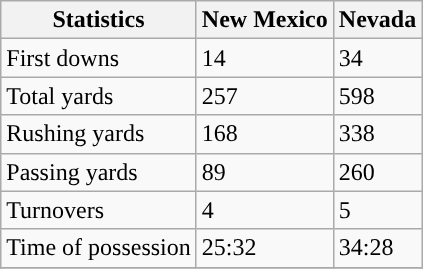<table class="wikitable">
<tr>
<th>Statistics</th>
<th>New Mexico</th>
<th>Nevada</th>
</tr>
<tr>
<td>First downs</td>
<td>14</td>
<td>34</td>
</tr>
<tr>
<td>Total yards</td>
<td>257</td>
<td>598</td>
</tr>
<tr>
<td>Rushing yards</td>
<td>168</td>
<td>338</td>
</tr>
<tr>
<td>Passing yards</td>
<td>89</td>
<td>260</td>
</tr>
<tr>
<td>Turnovers</td>
<td>4</td>
<td>5</td>
</tr>
<tr>
<td>Time of possession</td>
<td>25:32</td>
<td>34:28</td>
</tr>
<tr>
</tr>
</table>
